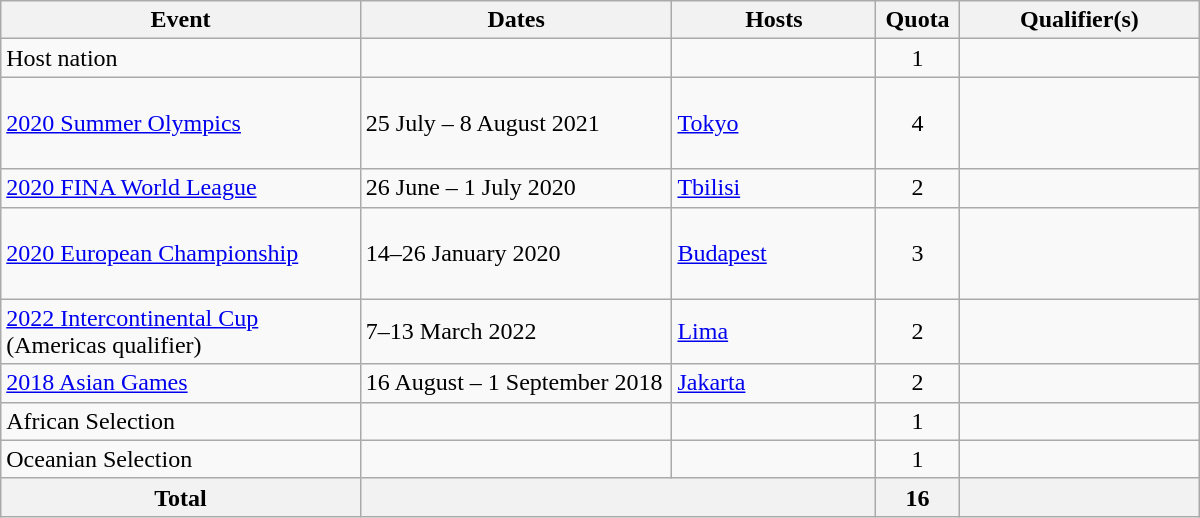<table class="wikitable" style="width: 800px;">
<tr>
<th style="width: 30%;">Event</th>
<th style-"width: 23%;">Dates</th>
<th style="width: 17%;">Hosts</th>
<th style="width: 7%;">Quota</th>
<th style="width: 20%;">Qualifier(s)</th>
</tr>
<tr>
<td>Host nation</td>
<td></td>
<td></td>
<td align="center">1</td>
<td></td>
</tr>
<tr>
<td><a href='#'>2020 Summer Olympics</a></td>
<td>25 July – 8 August 2021</td>
<td> <a href='#'>Tokyo</a></td>
<td align="center">4</td>
<td><br><br><br></td>
</tr>
<tr>
<td><a href='#'>2020 FINA World League</a></td>
<td>26 June – 1 July 2020</td>
<td> <a href='#'>Tbilisi</a></td>
<td align="center">2</td>
<td><br></td>
</tr>
<tr>
<td><a href='#'>2020 European Championship</a></td>
<td>14–26 January 2020</td>
<td> <a href='#'>Budapest</a></td>
<td align="center">3</td>
<td><br><s></s><br><br></td>
</tr>
<tr>
<td><a href='#'>2022 Intercontinental Cup</a><br>(Americas qualifier)</td>
<td>7–13 March 2022</td>
<td> <a href='#'>Lima</a></td>
<td align="center">2</td>
<td><br></td>
</tr>
<tr>
<td><a href='#'>2018 Asian Games</a></td>
<td>16 August – 1 September 2018</td>
<td> <a href='#'>Jakarta</a></td>
<td align="center">2</td>
<td><br></td>
</tr>
<tr>
<td>African Selection</td>
<td></td>
<td></td>
<td align="center">1</td>
<td></td>
</tr>
<tr>
<td>Oceanian Selection</td>
<td></td>
<td></td>
<td align="center">1</td>
<td></td>
</tr>
<tr>
<th>Total</th>
<th colspan="2"></th>
<th>16</th>
<th></th>
</tr>
</table>
